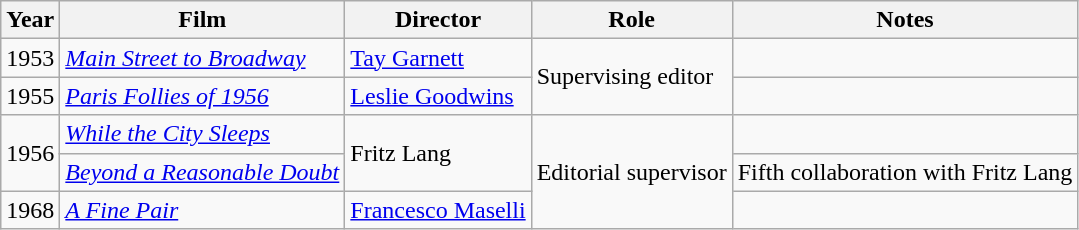<table class="wikitable">
<tr>
<th>Year</th>
<th>Film</th>
<th>Director</th>
<th>Role</th>
<th>Notes</th>
</tr>
<tr>
<td>1953</td>
<td><em><a href='#'>Main Street to Broadway</a></em></td>
<td><a href='#'>Tay Garnett</a></td>
<td rowspan=2>Supervising editor</td>
<td></td>
</tr>
<tr>
<td>1955</td>
<td><em><a href='#'>Paris Follies of 1956</a></em></td>
<td><a href='#'>Leslie Goodwins</a></td>
<td></td>
</tr>
<tr>
<td rowspan=2>1956</td>
<td><em><a href='#'>While the City Sleeps</a></em></td>
<td rowspan=2>Fritz Lang</td>
<td rowspan=3>Editorial supervisor</td>
<td></td>
</tr>
<tr>
<td><em><a href='#'>Beyond a Reasonable Doubt</a></em></td>
<td>Fifth collaboration with Fritz Lang</td>
</tr>
<tr>
<td>1968</td>
<td><em><a href='#'>A Fine Pair</a></em></td>
<td><a href='#'>Francesco Maselli</a></td>
<td></td>
</tr>
</table>
